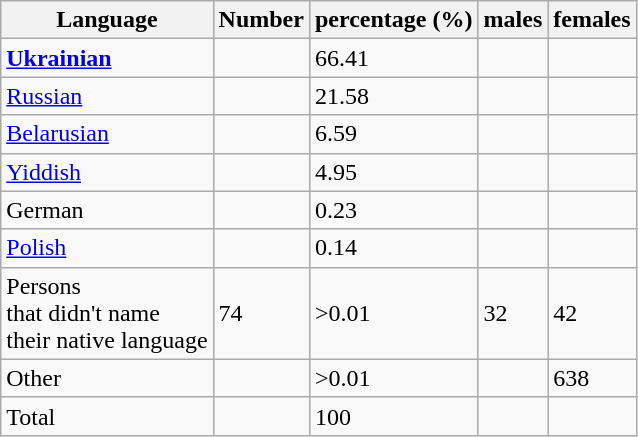<table align="center" class="wikitable plainlinks TablePager">
<tr>
<th>Language</th>
<th>Number</th>
<th>percentage (%)</th>
<th>males</th>
<th>females</th>
</tr>
<tr ---->
<td><strong><a href='#'>Ukrainian</a></strong></td>
<td></td>
<td>66.41</td>
<td></td>
<td></td>
</tr>
<tr ---->
<td><a href='#'>Russian</a></td>
<td></td>
<td>21.58</td>
<td></td>
<td></td>
</tr>
<tr ---->
<td><a href='#'>Belarusian</a></td>
<td></td>
<td>6.59</td>
<td></td>
<td></td>
</tr>
<tr ---->
<td><a href='#'>Yiddish</a></td>
<td></td>
<td>4.95</td>
<td></td>
<td></td>
</tr>
<tr ---->
<td>German</td>
<td></td>
<td>0.23</td>
<td></td>
<td></td>
</tr>
<tr ---->
<td><a href='#'>Polish</a></td>
<td></td>
<td>0.14</td>
<td></td>
<td></td>
</tr>
<tr ---->
<td>Persons <br>that didn't name<br> their native language</td>
<td>74</td>
<td>>0.01</td>
<td>32</td>
<td>42</td>
</tr>
<tr ---->
<td>Other</td>
<td></td>
<td>>0.01</td>
<td></td>
<td>638</td>
</tr>
<tr ---->
<td>Total</td>
<td></td>
<td>100</td>
<td></td>
<td></td>
</tr>
</table>
